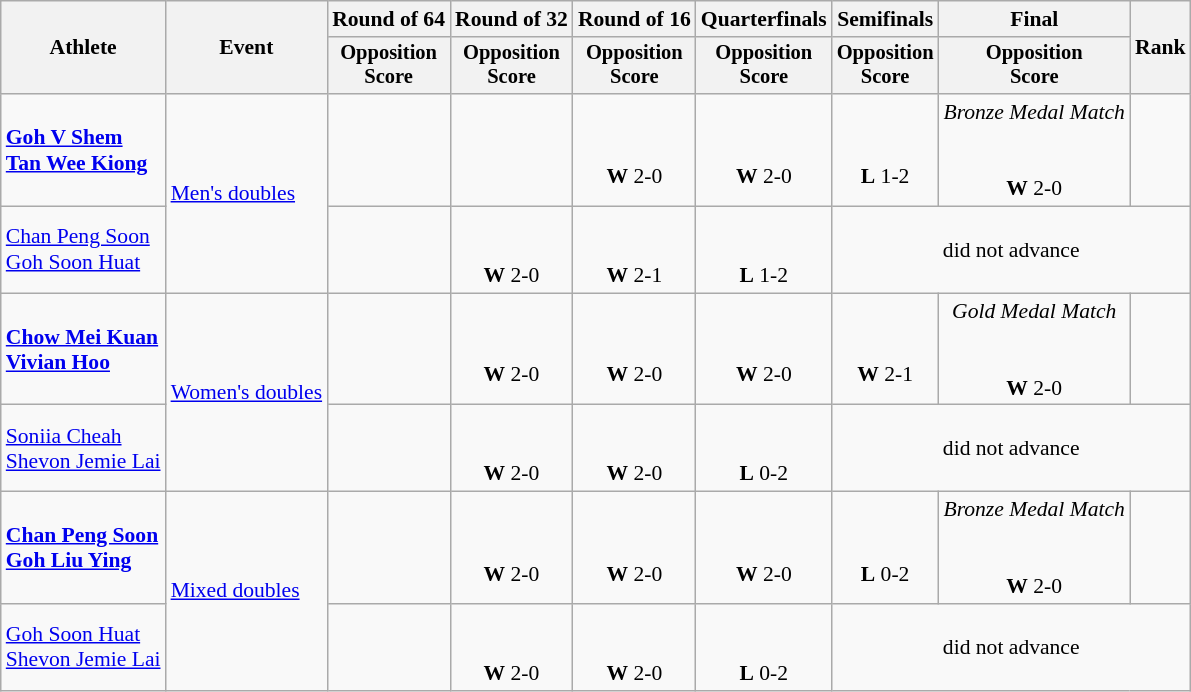<table class=wikitable style="font-size:90%">
<tr>
<th rowspan="2">Athlete</th>
<th rowspan="2">Event</th>
<th>Round of 64</th>
<th>Round of 32</th>
<th>Round of 16</th>
<th>Quarterfinals</th>
<th>Semifinals</th>
<th>Final</th>
<th rowspan=2>Rank</th>
</tr>
<tr style="font-size:95%">
<th>Opposition<br>Score</th>
<th>Opposition<br>Score</th>
<th>Opposition<br>Score</th>
<th>Opposition<br>Score</th>
<th>Opposition<br>Score</th>
<th>Opposition<br>Score</th>
</tr>
<tr align=center>
<td align=left><strong><a href='#'>Goh V Shem</a></strong><br><strong><a href='#'>Tan Wee Kiong</a></strong></td>
<td align=left rowspan=2><a href='#'>Men's doubles</a></td>
<td></td>
<td></td>
<td><br><br><strong>W</strong> 2-0</td>
<td><br><br><strong>W</strong> 2-0</td>
<td><br><br><strong>L</strong> 1-2</td>
<td><em>Bronze Medal Match</em><br><br><br><strong>W</strong> 2-0</td>
<td></td>
</tr>
<tr align=center>
<td align=left><a href='#'>Chan Peng Soon</a><br><a href='#'>Goh Soon Huat</a></td>
<td></td>
<td><br><br><strong>W</strong> 2-0</td>
<td><br><br><strong>W</strong> 2-1</td>
<td><br><br><strong>L</strong> 1-2</td>
<td colspan=3>did not advance</td>
</tr>
<tr align=center>
<td align=left><strong><a href='#'>Chow Mei Kuan</a></strong><br><strong><a href='#'>Vivian Hoo</a></strong></td>
<td align=left rowspan=2><a href='#'>Women's doubles</a></td>
<td></td>
<td><br><br><strong>W</strong> 2-0</td>
<td><br><br><strong>W</strong> 2-0</td>
<td><br><br><strong>W</strong> 2-0</td>
<td><br><br><strong>W</strong> 2-1</td>
<td><em>Gold Medal Match</em><br><br><br><strong>W</strong> 2-0</td>
<td></td>
</tr>
<tr align=center>
<td align=left><a href='#'>Soniia Cheah</a><br><a href='#'>Shevon Jemie Lai</a></td>
<td></td>
<td><br><br><strong>W</strong> 2-0</td>
<td><br><br><strong>W</strong> 2-0</td>
<td><br><br><strong>L</strong> 0-2</td>
<td colspan=3>did not advance</td>
</tr>
<tr align=center>
<td align=left><strong><a href='#'>Chan Peng Soon</a></strong><br><strong><a href='#'>Goh Liu Ying</a></strong></td>
<td align=left rowspan=2><a href='#'>Mixed doubles</a></td>
<td></td>
<td><br><br><strong>W</strong> 2-0</td>
<td><br><br><strong>W</strong> 2-0</td>
<td><br><br><strong>W</strong> 2-0</td>
<td><br><br><strong>L</strong> 0-2</td>
<td><em>Bronze Medal Match</em><br><br><br><strong>W</strong> 2-0</td>
<td></td>
</tr>
<tr align=center>
<td align=left><a href='#'>Goh Soon Huat</a><br><a href='#'>Shevon Jemie Lai</a></td>
<td></td>
<td><br><br><strong>W</strong> 2-0</td>
<td><br><br><strong>W</strong> 2-0</td>
<td><br><br><strong>L</strong> 0-2</td>
<td colspan=3>did not advance</td>
</tr>
</table>
